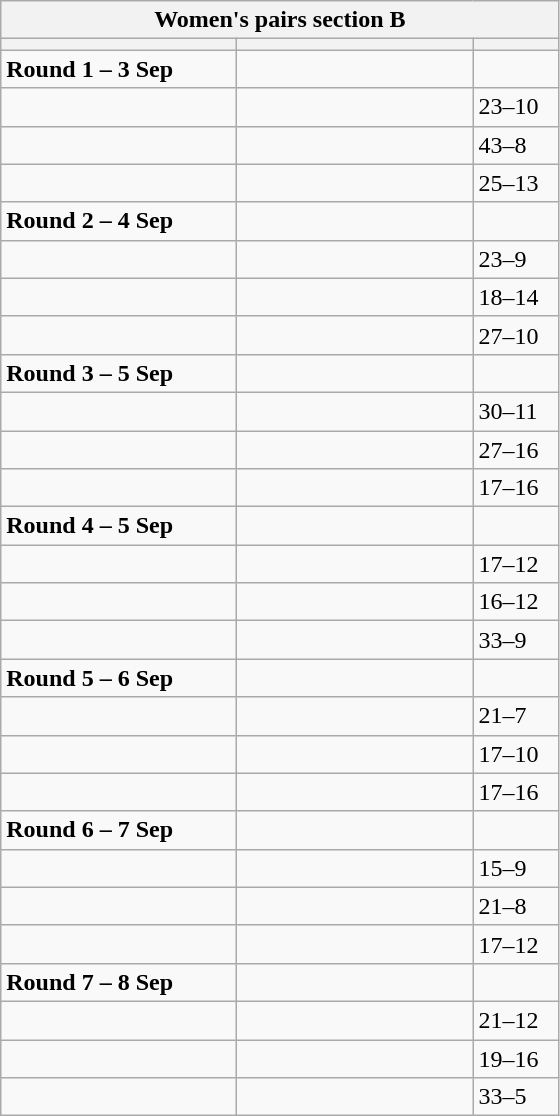<table class="wikitable">
<tr>
<th colspan="3">Women's pairs section B</th>
</tr>
<tr>
<th width=150></th>
<th width=150></th>
<th width=50></th>
</tr>
<tr>
<td><strong>Round 1 – 3 Sep</strong></td>
<td></td>
<td></td>
</tr>
<tr>
<td></td>
<td></td>
<td>23–10</td>
</tr>
<tr>
<td></td>
<td></td>
<td>43–8</td>
</tr>
<tr>
<td></td>
<td></td>
<td>25–13</td>
</tr>
<tr>
<td><strong>Round 2 – 4 Sep</strong></td>
<td></td>
<td></td>
</tr>
<tr>
<td></td>
<td></td>
<td>23–9</td>
</tr>
<tr>
<td></td>
<td></td>
<td>18–14</td>
</tr>
<tr>
<td></td>
<td></td>
<td>27–10</td>
</tr>
<tr>
<td><strong>Round 3 – 5 Sep</strong></td>
<td></td>
<td></td>
</tr>
<tr>
<td></td>
<td></td>
<td>30–11</td>
</tr>
<tr>
<td></td>
<td></td>
<td>27–16</td>
</tr>
<tr>
<td></td>
<td></td>
<td>17–16</td>
</tr>
<tr>
<td><strong>Round 4 – 5 Sep</strong></td>
<td></td>
<td></td>
</tr>
<tr>
<td></td>
<td></td>
<td>17–12</td>
</tr>
<tr>
<td></td>
<td></td>
<td>16–12</td>
</tr>
<tr>
<td></td>
<td></td>
<td>33–9</td>
</tr>
<tr>
<td><strong>Round 5 – 6 Sep</strong></td>
<td></td>
<td></td>
</tr>
<tr>
<td></td>
<td></td>
<td>21–7</td>
</tr>
<tr>
<td></td>
<td></td>
<td>17–10</td>
</tr>
<tr>
<td></td>
<td></td>
<td>17–16</td>
</tr>
<tr>
<td><strong>Round 6  – 7 Sep</strong></td>
<td></td>
<td></td>
</tr>
<tr>
<td></td>
<td></td>
<td>15–9</td>
</tr>
<tr>
<td></td>
<td></td>
<td>21–8</td>
</tr>
<tr>
<td></td>
<td></td>
<td>17–12</td>
</tr>
<tr>
<td><strong>Round 7 – 8 Sep</strong></td>
<td></td>
<td></td>
</tr>
<tr>
<td></td>
<td></td>
<td>21–12</td>
</tr>
<tr>
<td></td>
<td></td>
<td>19–16</td>
</tr>
<tr>
<td></td>
<td></td>
<td>33–5</td>
</tr>
</table>
